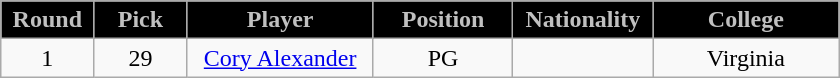<table class="wikitable sortable sortable">
<tr>
<th style="background:#000000; color:#c0c0c0" width="10%">Round</th>
<th style="background:#000000; color:#c0c0c0" width="10%">Pick</th>
<th style="background:#000000; color:#c0c0c0" width="20%">Player</th>
<th style="background:#000000; color:#c0c0c0" width="15%">Position</th>
<th style="background:#000000; color:#c0c0c0" width="15%">Nationality</th>
<th style="background:#000000; color:#c0c0c0" width="20%">College</th>
</tr>
<tr style="text-align: center">
<td>1</td>
<td>29</td>
<td><a href='#'>Cory Alexander</a></td>
<td>PG</td>
<td></td>
<td>Virginia</td>
</tr>
</table>
